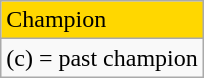<table class="wikitable">
<tr style="background:gold">
<td>Champion</td>
</tr>
<tr>
<td>(c) = past champion</td>
</tr>
</table>
